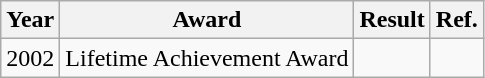<table class="wikitable">
<tr>
<th>Year</th>
<th>Award</th>
<th>Result</th>
<th>Ref.</th>
</tr>
<tr>
<td>2002</td>
<td>Lifetime Achievement Award</td>
<td></td>
<td></td>
</tr>
</table>
